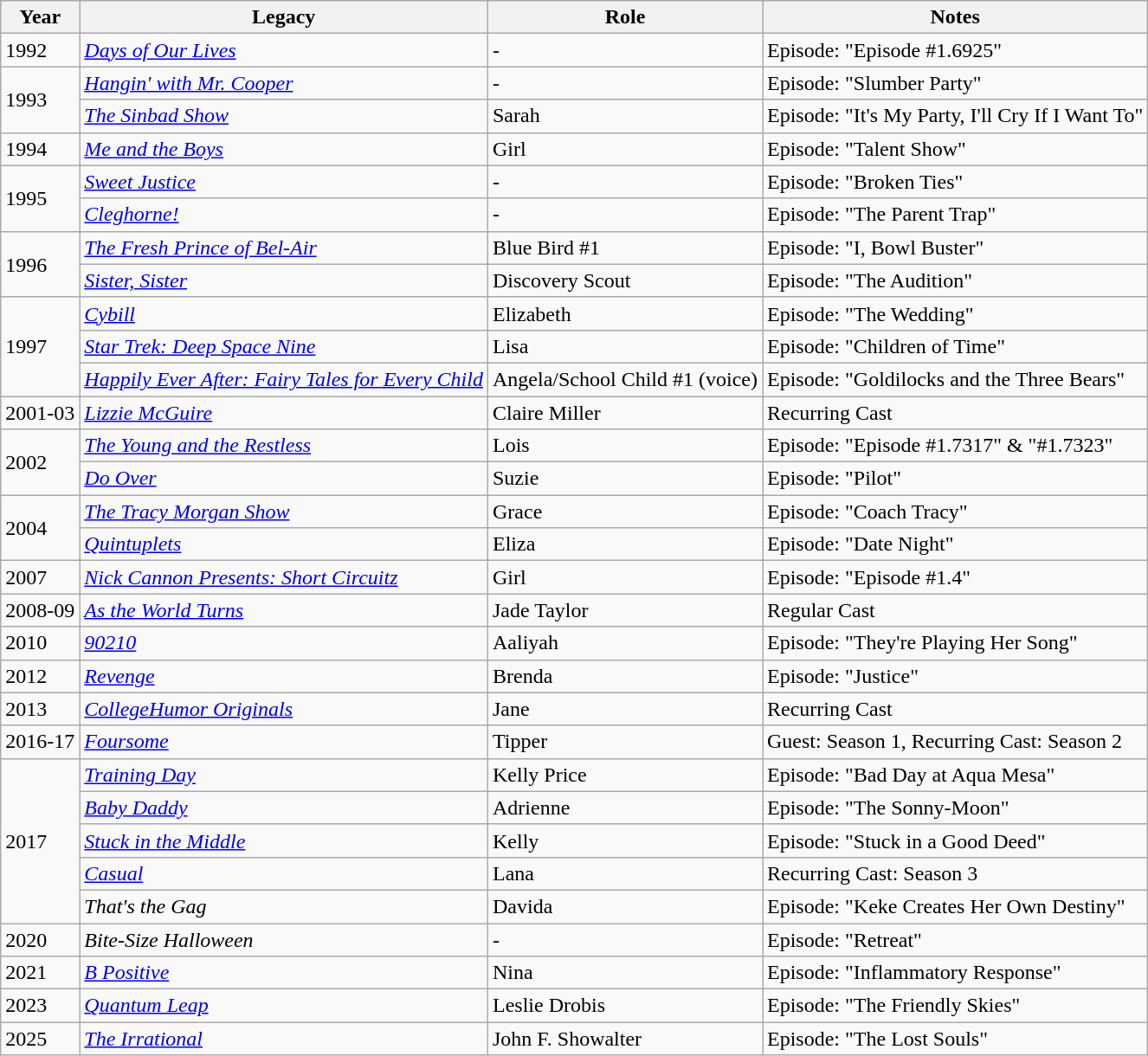<table class="wikitable plainrowheaders sortable" style="margin-right: 0;">
<tr>
<th>Year</th>
<th>Legacy</th>
<th>Role</th>
<th>Notes</th>
</tr>
<tr>
<td>1992</td>
<td><em><a href='#'>Days of Our Lives</a></em></td>
<td>-</td>
<td>Episode: "Episode #1.6925"</td>
</tr>
<tr>
<td rowspan=2>1993</td>
<td><em><a href='#'>Hangin' with Mr. Cooper</a></em></td>
<td>-</td>
<td>Episode: "Slumber Party"</td>
</tr>
<tr>
<td><em><a href='#'>The Sinbad Show</a></em></td>
<td>Sarah</td>
<td>Episode: "It's My Party, I'll Cry If I Want To"</td>
</tr>
<tr>
<td>1994</td>
<td><em><a href='#'>Me and the Boys</a></em></td>
<td>Girl</td>
<td>Episode: "Talent Show"</td>
</tr>
<tr>
<td rowspan=2>1995</td>
<td><em><a href='#'>Sweet Justice</a></em></td>
<td>-</td>
<td>Episode: "Broken Ties"</td>
</tr>
<tr>
<td><em><a href='#'>Cleghorne!</a></em></td>
<td>-</td>
<td>Episode: "The Parent Trap"</td>
</tr>
<tr>
<td rowspan=2>1996</td>
<td><em><a href='#'>The Fresh Prince of Bel-Air</a></em></td>
<td>Blue Bird #1</td>
<td>Episode: "I, Bowl Buster"</td>
</tr>
<tr>
<td><em><a href='#'>Sister, Sister</a></em></td>
<td>Discovery Scout</td>
<td>Episode: "The Audition"</td>
</tr>
<tr>
<td rowspan=3>1997</td>
<td><em><a href='#'>Cybill</a></em></td>
<td>Elizabeth</td>
<td>Episode: "The Wedding"</td>
</tr>
<tr>
<td><em><a href='#'>Star Trek: Deep Space Nine</a></em></td>
<td>Lisa</td>
<td>Episode: "Children of Time"</td>
</tr>
<tr>
<td><em><a href='#'>Happily Ever After: Fairy Tales for Every Child</a></em></td>
<td>Angela/School Child #1 (voice)</td>
<td>Episode: "Goldilocks and the Three Bears"</td>
</tr>
<tr>
<td>2001-03</td>
<td><em><a href='#'>Lizzie McGuire</a></em></td>
<td>Claire Miller</td>
<td>Recurring Cast</td>
</tr>
<tr>
<td rowspan=2>2002</td>
<td><em><a href='#'>The Young and the Restless</a></em></td>
<td>Lois</td>
<td>Episode: "Episode #1.7317" & "#1.7323"</td>
</tr>
<tr>
<td><em><a href='#'>Do Over</a></em></td>
<td>Suzie</td>
<td>Episode: "Pilot"</td>
</tr>
<tr>
<td rowspan=2>2004</td>
<td><em><a href='#'>The Tracy Morgan Show</a></em></td>
<td>Grace</td>
<td>Episode: "Coach Tracy"</td>
</tr>
<tr>
<td><em><a href='#'>Quintuplets</a></em></td>
<td>Eliza</td>
<td>Episode: "Date Night"</td>
</tr>
<tr>
<td>2007</td>
<td><em><a href='#'>Nick Cannon Presents: Short Circuitz</a></em></td>
<td>Girl</td>
<td>Episode: "Episode #1.4"</td>
</tr>
<tr>
<td>2008-09</td>
<td><em><a href='#'>As the World Turns</a></em></td>
<td>Jade Taylor</td>
<td>Regular Cast</td>
</tr>
<tr>
<td>2010</td>
<td><em><a href='#'>90210</a></em></td>
<td>Aaliyah</td>
<td>Episode: "They're Playing Her Song"</td>
</tr>
<tr>
<td>2012</td>
<td><em><a href='#'>Revenge</a></em></td>
<td>Brenda</td>
<td>Episode: "Justice"</td>
</tr>
<tr>
<td>2013</td>
<td><em><a href='#'>CollegeHumor Originals</a></em></td>
<td>Jane</td>
<td>Recurring Cast</td>
</tr>
<tr>
<td>2016-17</td>
<td><em><a href='#'>Foursome</a></em></td>
<td>Tipper</td>
<td>Guest: Season 1, Recurring Cast: Season 2</td>
</tr>
<tr>
<td rowspan=5>2017</td>
<td><em><a href='#'>Training Day</a></em></td>
<td>Kelly Price</td>
<td>Episode: "Bad Day at Aqua Mesa"</td>
</tr>
<tr>
<td><em><a href='#'>Baby Daddy</a></em></td>
<td>Adrienne</td>
<td>Episode: "The Sonny-Moon"</td>
</tr>
<tr>
<td><em><a href='#'>Stuck in the Middle</a></em></td>
<td>Kelly</td>
<td>Episode: "Stuck in a Good Deed"</td>
</tr>
<tr>
<td><em><a href='#'>Casual</a></em></td>
<td>Lana</td>
<td>Recurring Cast: Season 3</td>
</tr>
<tr>
<td><em>That's the Gag</em></td>
<td>Davida</td>
<td>Episode: "Keke Creates Her Own Destiny"</td>
</tr>
<tr>
<td>2020</td>
<td><em>Bite-Size Halloween</em></td>
<td>-</td>
<td>Episode: "Retreat"</td>
</tr>
<tr>
<td>2021</td>
<td><em><a href='#'>B Positive</a></em></td>
<td>Nina</td>
<td>Episode: "Inflammatory Response"</td>
</tr>
<tr>
<td>2023</td>
<td><em><a href='#'>Quantum Leap</a></em></td>
<td>Leslie Drobis</td>
<td>Episode: "The Friendly Skies"</td>
</tr>
<tr>
<td>2025</td>
<td><em><a href='#'>The Irrational</a></em></td>
<td>John F. Showalter</td>
<td>Episode: "The Lost Souls"</td>
</tr>
</table>
